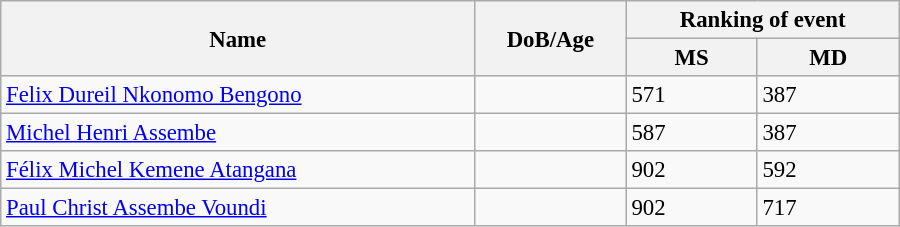<table class="wikitable" style="width:600px; font-size:95%;">
<tr>
<th rowspan="2" align="left">Name</th>
<th rowspan="2" align="left">DoB/Age</th>
<th colspan="2" align="center">Ranking of event</th>
</tr>
<tr>
<th align="left">MS</th>
<th align="left">MD</th>
</tr>
<tr>
<td><a href='#'>Felix Dureil Nkonomo Bengono</a></td>
<td></td>
<td>571</td>
<td>387</td>
</tr>
<tr>
<td><a href='#'>Michel Henri Assembe</a></td>
<td></td>
<td>587</td>
<td>387</td>
</tr>
<tr>
<td><a href='#'>Félix Michel Kemene Atangana</a></td>
<td></td>
<td>902</td>
<td>592</td>
</tr>
<tr>
<td><a href='#'>Paul Christ Assembe Voundi</a></td>
<td></td>
<td>902</td>
<td>717</td>
</tr>
</table>
